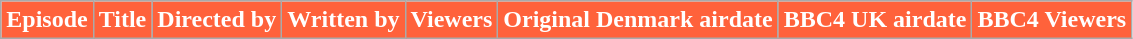<table class="wikitable plainrowheaders" border="1" style="background:white; style="width:100%;">
<tr>
<th style="background-color: #FF623B; color: #ffffff;">Episode</th>
<th style="background-color: #FF623B; color: #ffffff;">Title</th>
<th style="background-color: #FF623B; color: #ffffff;">Directed by</th>
<th style="background-color: #FF623B; color: #ffffff;">Written by</th>
<th style="background-color: #FF623B; color: #ffffff;">Viewers</th>
<th style="background-color: #FF623B; color: #ffffff;">Original Denmark airdate</th>
<th style="background-color: #FF623B; color: #ffffff;">BBC4 UK airdate</th>
<th style="background-color: #FF623B; color: #ffffff;">BBC4 Viewers<br>






</th>
</tr>
</table>
